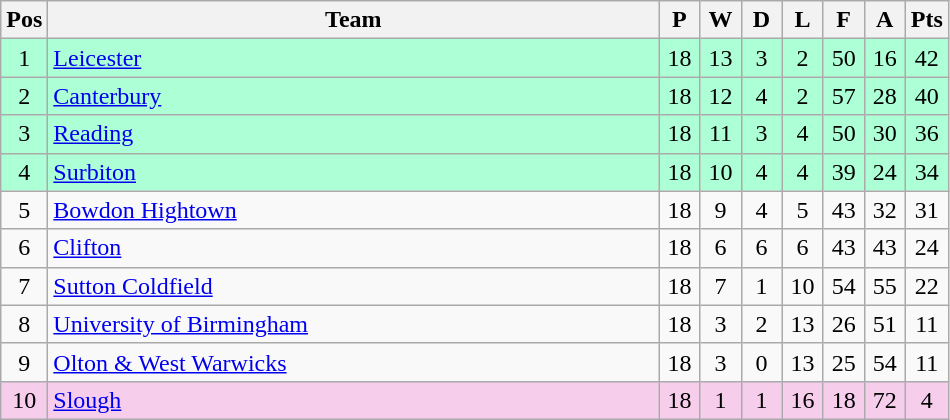<table class="wikitable" style="font-size: 100%; text-align:center;">
<tr>
<th width=20>Pos</th>
<th width=400>Team</th>
<th width=20>P</th>
<th width=20>W</th>
<th width=20>D</th>
<th width=20>L</th>
<th width=20>F</th>
<th width=20>A</th>
<th width=20>Pts</th>
</tr>
<tr style="background: #ADFFD6;">
<td>1</td>
<td align="left"><a href='#'>Leicester</a></td>
<td>18</td>
<td>13</td>
<td>3</td>
<td>2</td>
<td>50</td>
<td>16</td>
<td>42</td>
</tr>
<tr style="background: #ADFFD6;">
<td>2</td>
<td align="left"><a href='#'>Canterbury</a></td>
<td>18</td>
<td>12</td>
<td>4</td>
<td>2</td>
<td>57</td>
<td>28</td>
<td>40</td>
</tr>
<tr style="background: #ADFFD6;">
<td>3</td>
<td align="left"><a href='#'>Reading</a></td>
<td>18</td>
<td>11</td>
<td>3</td>
<td>4</td>
<td>50</td>
<td>30</td>
<td>36</td>
</tr>
<tr style="background: #ADFFD6;">
<td>4</td>
<td align="left"><a href='#'>Surbiton</a></td>
<td>18</td>
<td>10</td>
<td>4</td>
<td>4</td>
<td>39</td>
<td>24</td>
<td>34</td>
</tr>
<tr>
<td>5</td>
<td align="left"><a href='#'>Bowdon Hightown</a></td>
<td>18</td>
<td>9</td>
<td>4</td>
<td>5</td>
<td>43</td>
<td>32</td>
<td>31</td>
</tr>
<tr>
<td>6</td>
<td align="left"><a href='#'>Clifton</a></td>
<td>18</td>
<td>6</td>
<td>6</td>
<td>6</td>
<td>43</td>
<td>43</td>
<td>24</td>
</tr>
<tr>
<td>7</td>
<td align="left"><a href='#'>Sutton Coldfield</a></td>
<td>18</td>
<td>7</td>
<td>1</td>
<td>10</td>
<td>54</td>
<td>55</td>
<td>22</td>
</tr>
<tr>
<td>8</td>
<td align="left"><a href='#'>University of Birmingham</a></td>
<td>18</td>
<td>3</td>
<td>2</td>
<td>13</td>
<td>26</td>
<td>51</td>
<td>11</td>
</tr>
<tr>
<td>9</td>
<td align="left"><a href='#'>Olton & West Warwicks</a></td>
<td>18</td>
<td>3</td>
<td>0</td>
<td>13</td>
<td>25</td>
<td>54</td>
<td>11</td>
</tr>
<tr style="background: #F6CEEC;">
<td>10</td>
<td align="left"><a href='#'>Slough</a></td>
<td>18</td>
<td>1</td>
<td>1</td>
<td>16</td>
<td>18</td>
<td>72</td>
<td>4</td>
</tr>
</table>
